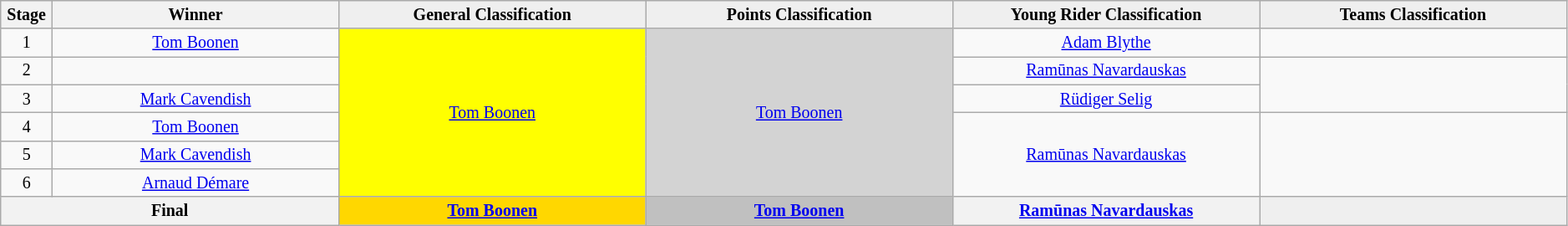<table class="wikitable" style="text-align: center; font-size:smaller;">
<tr style="background-color: #efefef;">
<th width="1%">Stage</th>
<th width="14%">Winner</th>
<th style="background:#EFEFEF;" width="15%">General Classification<br></th>
<th style="background:#EFEFEF;" width="15%">Points Classification<br></th>
<th style="background:#EFEFEF"  width="15%">Young Rider Classification<br></th>
<th style="background:#EFEFEF;" width="15%">Teams Classification</th>
</tr>
<tr>
<td>1</td>
<td><a href='#'>Tom Boonen</a></td>
<td style="background:yellow;" rowspan=6><a href='#'>Tom Boonen</a></td>
<td style="background:lightgrey;" rowspan=6><a href='#'>Tom Boonen</a></td>
<td style="background:offwhite;"><a href='#'>Adam Blythe</a></td>
<td></td>
</tr>
<tr>
<td>2</td>
<td></td>
<td style="background:offwhite;"><a href='#'>Ramūnas Navardauskas</a></td>
<td rowspan=2></td>
</tr>
<tr>
<td>3</td>
<td><a href='#'>Mark Cavendish</a></td>
<td style="background:offwhite;"><a href='#'>Rüdiger Selig</a></td>
</tr>
<tr>
<td>4</td>
<td><a href='#'>Tom Boonen</a></td>
<td style="background:offwhite;" rowspan=3><a href='#'>Ramūnas Navardauskas</a></td>
<td rowspan=3></td>
</tr>
<tr>
<td>5</td>
<td><a href='#'>Mark Cavendish</a></td>
</tr>
<tr>
<td>6</td>
<td><a href='#'>Arnaud Démare</a></td>
</tr>
<tr>
<th colspan=2><strong>Final</strong></th>
<th style="background:gold;"><a href='#'>Tom Boonen</a></th>
<th style="background:silver;"><a href='#'>Tom Boonen</a></th>
<th style="background:offwhite;"><a href='#'>Ramūnas Navardauskas</a></th>
<th style="background:#EFEFEF;"></th>
</tr>
</table>
